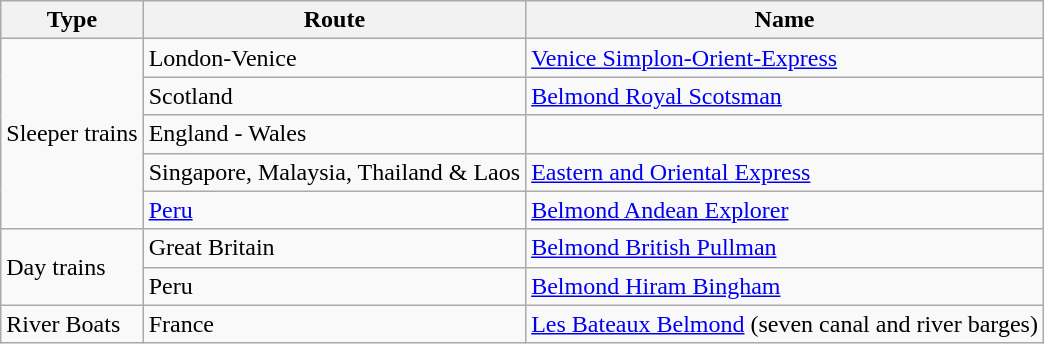<table class="wikitable">
<tr>
<th>Type</th>
<th>Route</th>
<th>Name</th>
</tr>
<tr>
<td rowspan="5">Sleeper trains</td>
<td>London-Venice</td>
<td><a href='#'>Venice Simplon-Orient-Express</a></td>
</tr>
<tr>
<td>Scotland</td>
<td><a href='#'>Belmond Royal Scotsman</a></td>
</tr>
<tr>
<td>England - Wales</td>
<td></td>
</tr>
<tr>
<td>Singapore, Malaysia, Thailand & Laos</td>
<td><a href='#'>Eastern and Oriental Express</a></td>
</tr>
<tr>
<td><a href='#'>Peru</a></td>
<td><a href='#'>Belmond Andean Explorer</a></td>
</tr>
<tr>
<td rowspan="2">Day trains</td>
<td>Great Britain</td>
<td><a href='#'>Belmond British Pullman</a></td>
</tr>
<tr>
<td>Peru</td>
<td><a href='#'>Belmond Hiram Bingham</a></td>
</tr>
<tr>
<td rowspan="2">River Boats</td>
<td>France</td>
<td><a href='#'>Les Bateaux Belmond</a> (seven canal and river barges)</td>
</tr>
</table>
